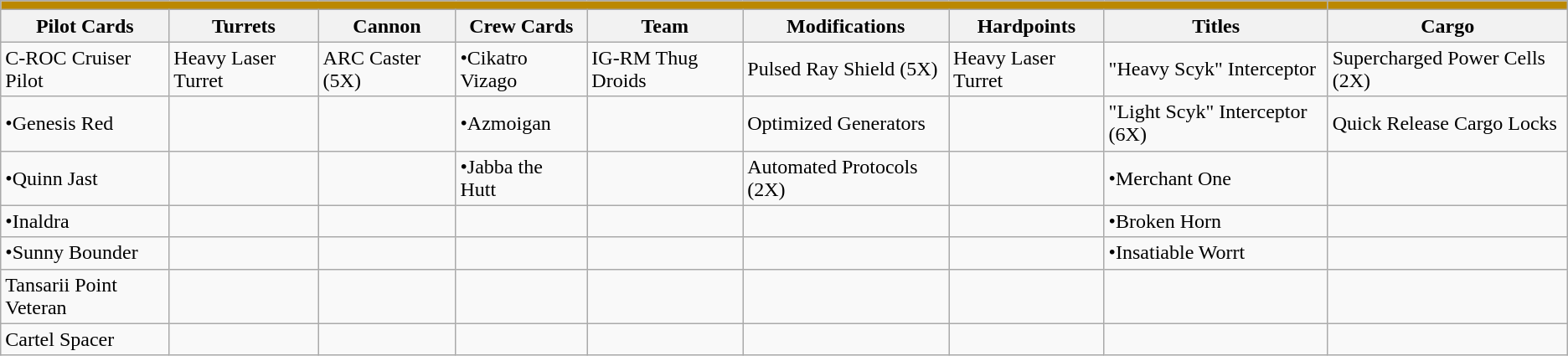<table class="wikitable">
<tr style="background:#bb8800;">
<td colspan="8"></td>
<td></td>
</tr>
<tr style="background:#f0f0f0;">
<th>Pilot Cards</th>
<th>Turrets</th>
<th>Cannon</th>
<th>Crew Cards</th>
<th>Team</th>
<th>Modifications</th>
<th>Hardpoints</th>
<th>Titles</th>
<th>Cargo</th>
</tr>
<tr>
<td>C-ROC Cruiser Pilot</td>
<td>Heavy Laser Turret</td>
<td>ARC Caster (5X)</td>
<td>•Cikatro Vizago</td>
<td>IG-RM Thug Droids</td>
<td>Pulsed Ray Shield (5X)</td>
<td>Heavy Laser Turret</td>
<td>"Heavy Scyk" Interceptor</td>
<td>Supercharged Power Cells (2X)</td>
</tr>
<tr>
<td>•Genesis Red</td>
<td></td>
<td></td>
<td>•Azmoigan</td>
<td></td>
<td>Optimized Generators</td>
<td></td>
<td>"Light Scyk" Interceptor (6X)</td>
<td>Quick Release Cargo Locks</td>
</tr>
<tr>
<td>•Quinn Jast</td>
<td></td>
<td></td>
<td>•Jabba the Hutt</td>
<td></td>
<td>Automated Protocols (2X)</td>
<td></td>
<td>•Merchant One</td>
<td></td>
</tr>
<tr>
<td>•Inaldra</td>
<td></td>
<td></td>
<td></td>
<td></td>
<td></td>
<td></td>
<td>•Broken Horn</td>
<td></td>
</tr>
<tr>
<td>•Sunny Bounder</td>
<td></td>
<td></td>
<td></td>
<td></td>
<td></td>
<td></td>
<td>•Insatiable Worrt</td>
<td></td>
</tr>
<tr>
<td>Tansarii Point Veteran</td>
<td></td>
<td></td>
<td></td>
<td></td>
<td></td>
<td></td>
<td></td>
<td></td>
</tr>
<tr>
<td>Cartel Spacer</td>
<td></td>
<td></td>
<td></td>
<td></td>
<td></td>
<td></td>
<td></td>
<td></td>
</tr>
</table>
